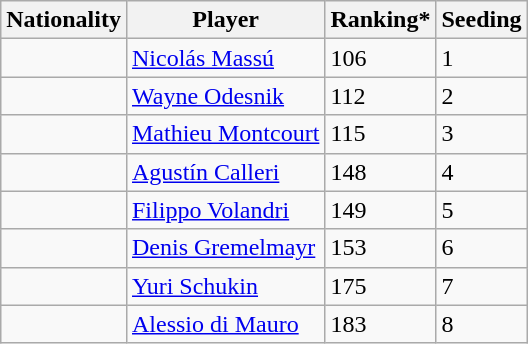<table class="wikitable" border="1">
<tr>
<th>Nationality</th>
<th>Player</th>
<th>Ranking*</th>
<th>Seeding</th>
</tr>
<tr>
<td></td>
<td><a href='#'>Nicolás Massú</a></td>
<td>106</td>
<td>1</td>
</tr>
<tr>
<td></td>
<td><a href='#'>Wayne Odesnik</a></td>
<td>112</td>
<td>2</td>
</tr>
<tr>
<td></td>
<td><a href='#'>Mathieu Montcourt</a></td>
<td>115</td>
<td>3</td>
</tr>
<tr>
<td></td>
<td><a href='#'>Agustín Calleri</a></td>
<td>148</td>
<td>4</td>
</tr>
<tr>
<td></td>
<td><a href='#'>Filippo Volandri</a></td>
<td>149</td>
<td>5</td>
</tr>
<tr>
<td></td>
<td><a href='#'>Denis Gremelmayr</a></td>
<td>153</td>
<td>6</td>
</tr>
<tr>
<td></td>
<td><a href='#'>Yuri Schukin</a></td>
<td>175</td>
<td>7</td>
</tr>
<tr>
<td></td>
<td><a href='#'>Alessio di Mauro</a></td>
<td>183</td>
<td>8</td>
</tr>
</table>
